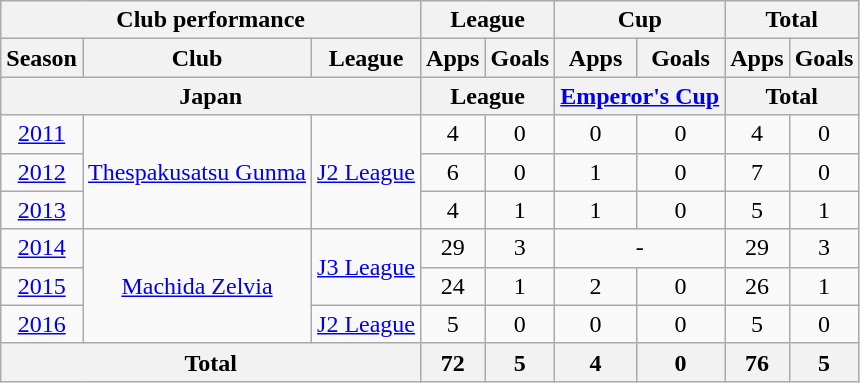<table class="wikitable" style="text-align:center;">
<tr>
<th colspan=3>Club performance</th>
<th colspan=2>League</th>
<th colspan=2>Cup</th>
<th colspan=2>Total</th>
</tr>
<tr>
<th>Season</th>
<th>Club</th>
<th>League</th>
<th>Apps</th>
<th>Goals</th>
<th>Apps</th>
<th>Goals</th>
<th>Apps</th>
<th>Goals</th>
</tr>
<tr>
<th colspan=3>Japan</th>
<th colspan=2>League</th>
<th colspan=2><a href='#'>Emperor's Cup</a></th>
<th colspan=2>Total</th>
</tr>
<tr>
<td><a href='#'>2011</a></td>
<td rowspan="3"><a href='#'>Thespakusatsu Gunma</a></td>
<td rowspan="3"><a href='#'>J2 League</a></td>
<td>4</td>
<td>0</td>
<td>0</td>
<td>0</td>
<td>4</td>
<td>0</td>
</tr>
<tr>
<td><a href='#'>2012</a></td>
<td>6</td>
<td>0</td>
<td>1</td>
<td>0</td>
<td>7</td>
<td>0</td>
</tr>
<tr>
<td><a href='#'>2013</a></td>
<td>4</td>
<td>1</td>
<td>1</td>
<td>0</td>
<td>5</td>
<td>1</td>
</tr>
<tr>
<td><a href='#'>2014</a></td>
<td rowspan="3"><a href='#'>Machida Zelvia</a></td>
<td rowspan="2"><a href='#'>J3 League</a></td>
<td>29</td>
<td>3</td>
<td colspan="2">-</td>
<td>29</td>
<td>3</td>
</tr>
<tr>
<td><a href='#'>2015</a></td>
<td>24</td>
<td>1</td>
<td>2</td>
<td>0</td>
<td>26</td>
<td>1</td>
</tr>
<tr>
<td><a href='#'>2016</a></td>
<td rowspan="1"><a href='#'>J2 League</a></td>
<td>5</td>
<td>0</td>
<td>0</td>
<td>0</td>
<td>5</td>
<td>0</td>
</tr>
<tr>
<th colspan=3>Total</th>
<th>72</th>
<th>5</th>
<th>4</th>
<th>0</th>
<th>76</th>
<th>5</th>
</tr>
</table>
